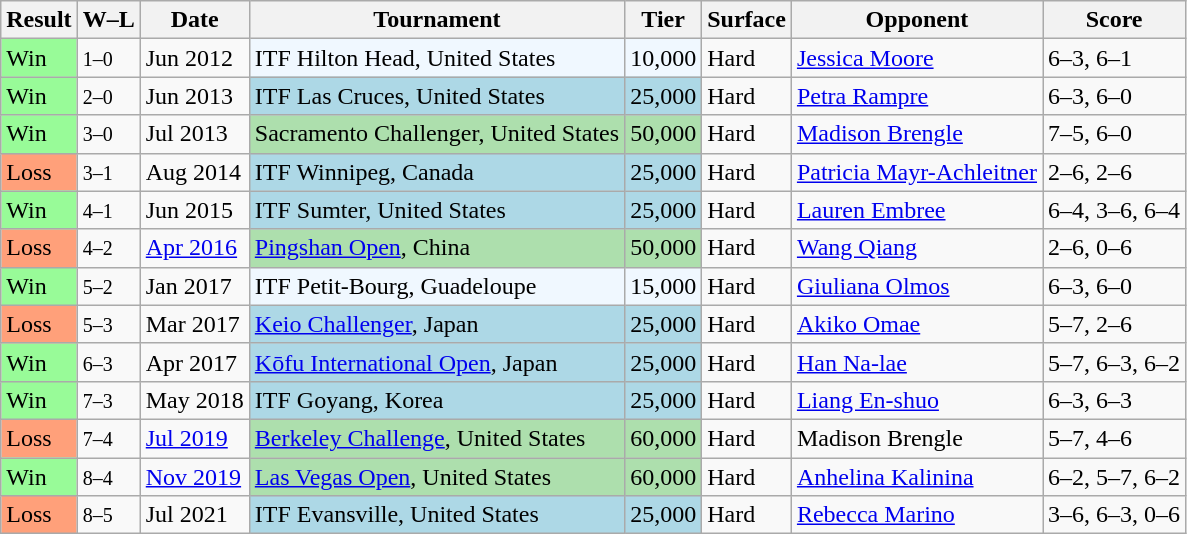<table class="sortable wikitable">
<tr>
<th>Result</th>
<th class=unsortable>W–L</th>
<th>Date</th>
<th>Tournament</th>
<th>Tier</th>
<th>Surface</th>
<th>Opponent</th>
<th class=unsortable>Score</th>
</tr>
<tr>
<td style="background:#98fb98;">Win</td>
<td><small>1–0</small></td>
<td>Jun 2012</td>
<td style="background:#f0f8ff;">ITF Hilton Head, United States</td>
<td style="background:#f0f8ff;">10,000</td>
<td>Hard</td>
<td> <a href='#'>Jessica Moore</a></td>
<td>6–3, 6–1</td>
</tr>
<tr>
<td style="background:#98fb98;">Win</td>
<td><small>2–0</small></td>
<td>Jun 2013</td>
<td style="background:lightblue;">ITF Las Cruces, United States</td>
<td style="background:lightblue;">25,000</td>
<td>Hard</td>
<td> <a href='#'>Petra Rampre</a></td>
<td>6–3, 6–0</td>
</tr>
<tr>
<td style="background:#98fb98;">Win</td>
<td><small>3–0</small></td>
<td>Jul 2013</td>
<td style="background:#addfad;">Sacramento Challenger, United States</td>
<td style="background:#addfad;">50,000</td>
<td>Hard</td>
<td> <a href='#'>Madison Brengle</a></td>
<td>7–5, 6–0</td>
</tr>
<tr>
<td style="background:#ffa07a;">Loss</td>
<td><small>3–1</small></td>
<td>Aug 2014</td>
<td style="background:lightblue;">ITF Winnipeg, Canada</td>
<td style="background:lightblue;">25,000</td>
<td>Hard</td>
<td> <a href='#'>Patricia Mayr-Achleitner</a></td>
<td>2–6, 2–6</td>
</tr>
<tr>
<td style="background:#98fb98;">Win</td>
<td><small>4–1</small></td>
<td>Jun 2015</td>
<td style="background:lightblue;">ITF Sumter, United States</td>
<td style="background:lightblue;">25,000</td>
<td>Hard</td>
<td> <a href='#'>Lauren Embree</a></td>
<td>6–4, 3–6, 6–4</td>
</tr>
<tr>
<td style="background:#ffa07a;">Loss</td>
<td><small>4–2</small></td>
<td><a href='#'>Apr 2016</a></td>
<td style="background:#addfad;"><a href='#'>Pingshan Open</a>, China</td>
<td style="background:#addfad;">50,000</td>
<td>Hard</td>
<td> <a href='#'>Wang Qiang</a></td>
<td>2–6, 0–6</td>
</tr>
<tr>
<td style="background:#98fb98;">Win</td>
<td><small>5–2</small></td>
<td>Jan 2017</td>
<td style="background:#f0f8ff;">ITF Petit-Bourg, Guadeloupe</td>
<td style="background:#f0f8ff;">15,000</td>
<td>Hard</td>
<td> <a href='#'>Giuliana Olmos</a></td>
<td>6–3, 6–0</td>
</tr>
<tr>
<td style="background:#ffa07a;">Loss</td>
<td><small>5–3</small></td>
<td>Mar 2017</td>
<td style="background:lightblue;"><a href='#'>Keio Challenger</a>, Japan</td>
<td style="background:lightblue;">25,000</td>
<td>Hard</td>
<td> <a href='#'>Akiko Omae</a></td>
<td>5–7, 2–6</td>
</tr>
<tr>
<td style="background:#98fb98;">Win</td>
<td><small>6–3</small></td>
<td>Apr 2017</td>
<td style="background:lightblue;"><a href='#'>Kōfu International Open</a>, Japan</td>
<td style="background:lightblue;">25,000</td>
<td>Hard</td>
<td> <a href='#'>Han Na-lae</a></td>
<td>5–7, 6–3, 6–2</td>
</tr>
<tr>
<td style="background:#98fb98;">Win</td>
<td><small>7–3</small></td>
<td>May 2018</td>
<td style="background:lightblue;">ITF Goyang, Korea</td>
<td style="background:lightblue;">25,000</td>
<td>Hard</td>
<td> <a href='#'>Liang En-shuo</a></td>
<td>6–3, 6–3</td>
</tr>
<tr>
<td style="background:#ffa07a;">Loss</td>
<td><small>7–4</small></td>
<td><a href='#'>Jul 2019</a></td>
<td style="background:#addfad;"><a href='#'>Berkeley Challenge</a>, United States</td>
<td style="background:#addfad;">60,000</td>
<td>Hard</td>
<td> Madison Brengle</td>
<td>5–7, 4–6</td>
</tr>
<tr>
<td style="background:#98fb98;">Win</td>
<td><small>8–4</small></td>
<td><a href='#'>Nov 2019</a></td>
<td style="background:#addfad;"><a href='#'>Las Vegas Open</a>, United States</td>
<td style="background:#addfad;">60,000</td>
<td>Hard</td>
<td> <a href='#'>Anhelina Kalinina</a></td>
<td>6–2, 5–7, 6–2</td>
</tr>
<tr>
<td style="background:#ffa07a;">Loss</td>
<td><small>8–5</small></td>
<td>Jul 2021</td>
<td style="background:lightblue;">ITF Evansville, United States</td>
<td style="background:lightblue;">25,000</td>
<td>Hard</td>
<td> <a href='#'>Rebecca Marino</a></td>
<td>3–6, 6–3, 0–6</td>
</tr>
</table>
